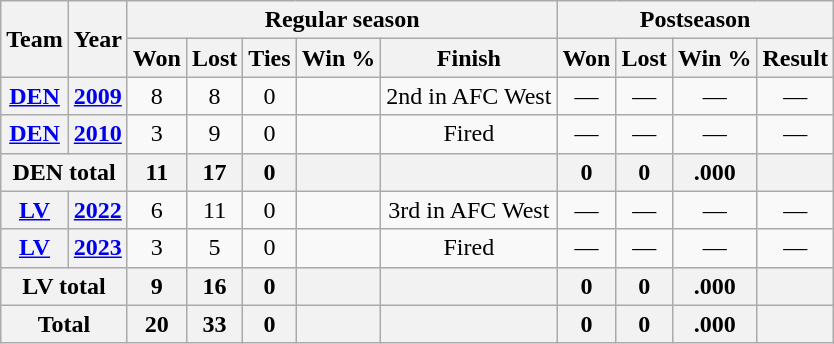<table class="wikitable" style="text-align:center;">
<tr>
<th rowspan="2">Team</th>
<th rowspan="2">Year</th>
<th colspan="5">Regular season</th>
<th colspan="4">Postseason</th>
</tr>
<tr>
<th>Won</th>
<th>Lost</th>
<th>Ties</th>
<th>Win %</th>
<th>Finish</th>
<th>Won</th>
<th>Lost</th>
<th>Win %</th>
<th>Result</th>
</tr>
<tr>
<th><a href='#'>DEN</a></th>
<th><a href='#'>2009</a></th>
<td>8</td>
<td>8</td>
<td>0</td>
<td></td>
<td>2nd in AFC West</td>
<td>—</td>
<td>—</td>
<td>—</td>
<td>—</td>
</tr>
<tr>
<th><a href='#'>DEN</a></th>
<th><a href='#'>2010</a></th>
<td>3</td>
<td>9</td>
<td>0</td>
<td></td>
<td>Fired</td>
<td>—</td>
<td>—</td>
<td>—</td>
<td>—</td>
</tr>
<tr>
<th colspan="2">DEN total</th>
<th>11</th>
<th>17</th>
<th>0</th>
<th></th>
<th></th>
<th>0</th>
<th>0</th>
<th>.000</th>
<th></th>
</tr>
<tr>
<th><a href='#'>LV</a></th>
<th><a href='#'>2022</a></th>
<td>6</td>
<td>11</td>
<td>0</td>
<td></td>
<td>3rd in AFC West</td>
<td>—</td>
<td>—</td>
<td>—</td>
<td>—</td>
</tr>
<tr>
<th><a href='#'>LV</a></th>
<th><a href='#'>2023</a></th>
<td>3</td>
<td>5</td>
<td>0</td>
<td></td>
<td>Fired</td>
<td>—</td>
<td>—</td>
<td>—</td>
<td>—</td>
</tr>
<tr>
<th colspan="2">LV total</th>
<th>9</th>
<th>16</th>
<th>0</th>
<th></th>
<th></th>
<th>0</th>
<th>0</th>
<th>.000</th>
<th></th>
</tr>
<tr>
<th colspan="2">Total</th>
<th>20</th>
<th>33</th>
<th>0</th>
<th></th>
<th></th>
<th>0</th>
<th>0</th>
<th>.000</th>
<th></th>
</tr>
</table>
